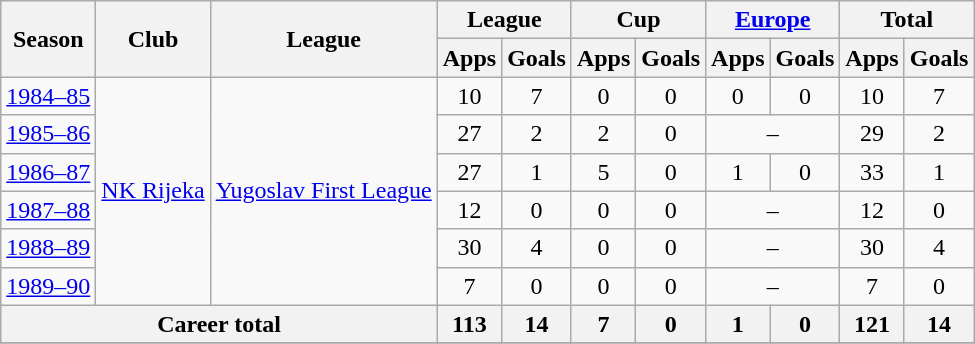<table class="wikitable" style="font-size:100%; text-align: center">
<tr>
<th rowspan="2">Season</th>
<th rowspan="2">Club</th>
<th rowspan="2">League</th>
<th colspan="2">League</th>
<th colspan="2">Cup</th>
<th colspan="2"><a href='#'>Europe</a></th>
<th colspan="2">Total</th>
</tr>
<tr>
<th>Apps</th>
<th>Goals</th>
<th>Apps</th>
<th>Goals</th>
<th>Apps</th>
<th>Goals</th>
<th>Apps</th>
<th>Goals</th>
</tr>
<tr>
<td><a href='#'>1984–85</a></td>
<td rowspan="6" valign="center"><a href='#'>NK Rijeka</a></td>
<td rowspan="6" valign="center"><a href='#'>Yugoslav First League</a></td>
<td>10</td>
<td>7</td>
<td>0</td>
<td>0</td>
<td>0</td>
<td>0</td>
<td>10</td>
<td>7</td>
</tr>
<tr>
<td><a href='#'>1985–86</a></td>
<td>27</td>
<td>2</td>
<td>2</td>
<td>0</td>
<td colspan="2">–</td>
<td>29</td>
<td>2</td>
</tr>
<tr>
<td><a href='#'>1986–87</a></td>
<td>27</td>
<td>1</td>
<td>5</td>
<td>0</td>
<td>1</td>
<td>0</td>
<td>33</td>
<td>1</td>
</tr>
<tr>
<td><a href='#'>1987–88</a></td>
<td>12</td>
<td>0</td>
<td>0</td>
<td>0</td>
<td colspan="2">–</td>
<td>12</td>
<td>0</td>
</tr>
<tr>
<td><a href='#'>1988–89</a></td>
<td>30</td>
<td>4</td>
<td>0</td>
<td>0</td>
<td colspan="2">–</td>
<td>30</td>
<td>4</td>
</tr>
<tr>
<td><a href='#'>1989–90</a></td>
<td>7</td>
<td>0</td>
<td>0</td>
<td>0</td>
<td colspan="2">–</td>
<td>7</td>
<td>0</td>
</tr>
<tr>
<th colspan=3>Career total</th>
<th>113</th>
<th>14</th>
<th>7</th>
<th>0</th>
<th>1</th>
<th>0</th>
<th>121</th>
<th>14</th>
</tr>
<tr>
</tr>
</table>
